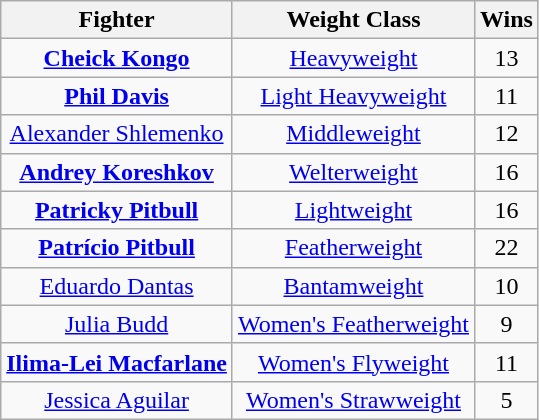<table class="wikitable sortable" style="text-align:center">
<tr>
<th style="000000">Fighter</th>
<th style="000000">Weight Class</th>
<th style="000000;">Wins</th>
</tr>
<tr>
<td> <strong><a href='#'>Cheick Kongo</a></strong></td>
<td><a href='#'>Heavyweight</a></td>
<td>13</td>
</tr>
<tr>
<td style="text-align:center;"> <strong><a href='#'>Phil Davis</a></strong></td>
<td><a href='#'>Light Heavyweight</a></td>
<td>11</td>
</tr>
<tr>
<td> <a href='#'>Alexander Shlemenko</a></td>
<td><a href='#'>Middleweight</a></td>
<td>12</td>
</tr>
<tr>
<td> <strong><a href='#'>Andrey Koreshkov</a></strong></td>
<td><a href='#'>Welterweight</a></td>
<td>16</td>
</tr>
<tr>
<td style="text-align:center;"> <strong><a href='#'>Patricky Pitbull</a></strong></td>
<td><a href='#'>Lightweight</a></td>
<td>16</td>
</tr>
<tr>
<td> <strong><a href='#'>Patrício Pitbull</a></strong></td>
<td><a href='#'>Featherweight</a></td>
<td>22</td>
</tr>
<tr>
<td> <a href='#'>Eduardo Dantas</a></td>
<td><a href='#'>Bantamweight</a></td>
<td>10</td>
</tr>
<tr>
<td> <a href='#'>Julia Budd</a></td>
<td><a href='#'>Women's Featherweight</a></td>
<td>9</td>
</tr>
<tr>
<td> <strong><a href='#'>Ilima-Lei Macfarlane</a></strong></td>
<td><a href='#'>Women's Flyweight</a></td>
<td>11</td>
</tr>
<tr>
<td> <a href='#'>Jessica Aguilar</a></td>
<td><a href='#'>Women's Strawweight</a></td>
<td>5</td>
</tr>
</table>
